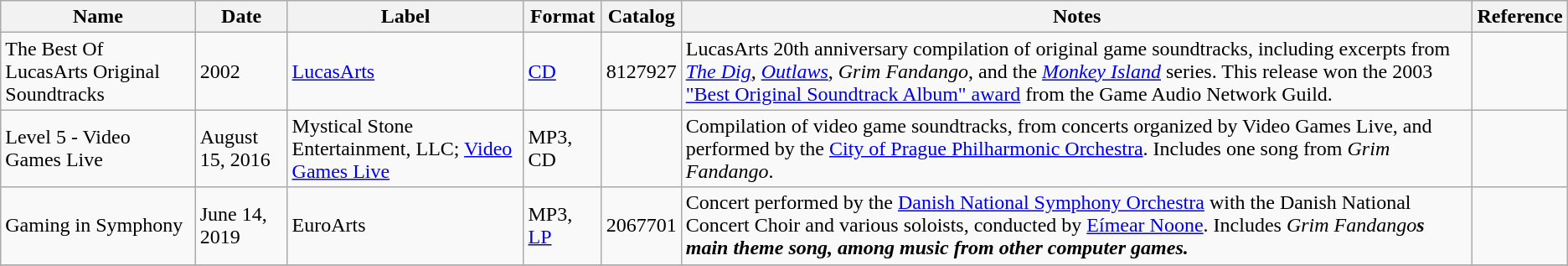<table class="wikitable">
<tr>
<th>Name</th>
<th>Date</th>
<th>Label</th>
<th>Format</th>
<th>Catalog</th>
<th>Notes</th>
<th>Reference</th>
</tr>
<tr>
<td>The Best Of LucasArts Original Soundtracks</td>
<td>2002</td>
<td><a href='#'>LucasArts</a></td>
<td><a href='#'>CD</a></td>
<td>8127927</td>
<td>LucasArts 20th anniversary compilation of original game soundtracks, including excerpts from <em><a href='#'>The Dig</a></em>, <em><a href='#'>Outlaws</a></em>, <em>Grim Fandango</em>, and the <em><a href='#'>Monkey Island</a></em> series. This release won the 2003 <a href='#'>"Best Original Soundtrack Album" award</a> from the Game Audio Network Guild.</td>
<td></td>
</tr>
<tr>
<td>Level 5 - Video Games Live</td>
<td>August 15, 2016</td>
<td>Mystical Stone Entertainment, LLC; <a href='#'>Video Games Live</a></td>
<td>MP3, CD</td>
<td></td>
<td>Compilation of video game soundtracks, from concerts organized by Video Games Live, and performed by the <a href='#'>City of Prague Philharmonic Orchestra</a>. Includes one song from <em>Grim Fandango</em>.</td>
<td></td>
</tr>
<tr>
<td>Gaming in Symphony</td>
<td>June 14, 2019</td>
<td>EuroArts</td>
<td>MP3, <a href='#'>LP</a></td>
<td>2067701</td>
<td>Concert performed by the <a href='#'>Danish National Symphony Orchestra</a> with the Danish National Concert Choir and various soloists, conducted by <a href='#'>Eímear Noone</a>. Includes <em>Grim Fandango<strong>s main theme song, among music from other computer games.</td>
<td></td>
</tr>
<tr>
</tr>
</table>
